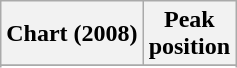<table class="wikitable sortable plainrowheaders">
<tr>
<th scope="col">Chart (2008)</th>
<th scope="col">Peak <br>position</th>
</tr>
<tr>
</tr>
<tr>
</tr>
<tr>
</tr>
<tr>
</tr>
<tr>
</tr>
<tr>
</tr>
<tr>
</tr>
</table>
